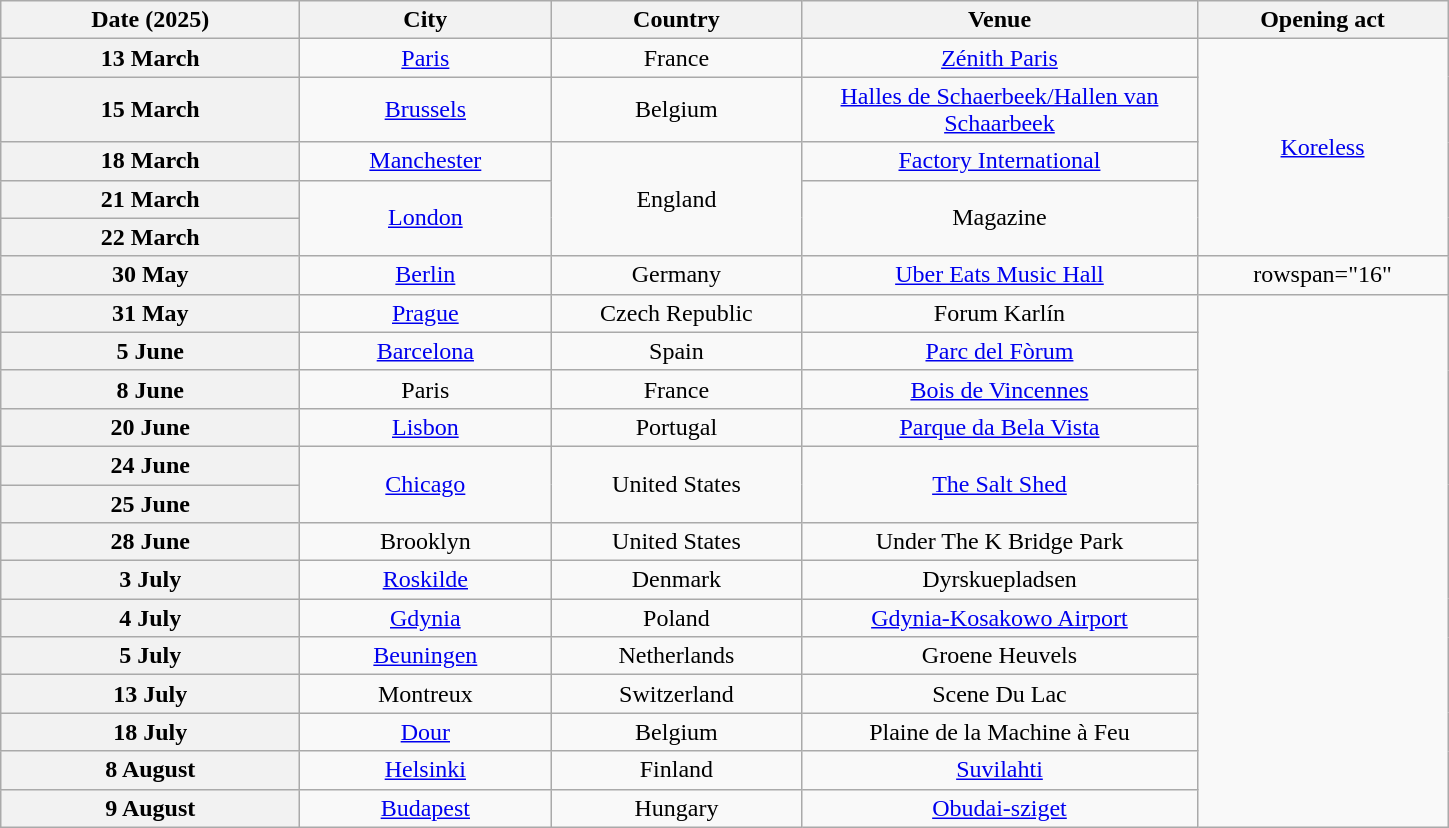<table class="wikitable plainrowheaders" style="text-align:center;">
<tr>
<th scope="col" style="width:12em;">Date (2025)</th>
<th scope="col" style="width:10em;">City</th>
<th scope="col" style="width:10em;">Country</th>
<th scope="col" style="width:16em;">Venue</th>
<th scope="col" style="width:10em;">Opening act</th>
</tr>
<tr>
<th scope="row" style="text-align:center;">13 March</th>
<td><a href='#'>Paris</a></td>
<td>France</td>
<td><a href='#'>Zénith Paris</a></td>
<td rowspan="5"><a href='#'>Koreless</a></td>
</tr>
<tr>
<th scope="row" style="text-align:center;">15 March</th>
<td><a href='#'>Brussels</a></td>
<td>Belgium</td>
<td><a href='#'>Halles de Schaerbeek/Hallen van Schaarbeek</a></td>
</tr>
<tr>
<th scope="row" style="text-align:center;">18 March</th>
<td><a href='#'>Manchester</a></td>
<td rowspan="3">England</td>
<td><a href='#'>Factory International</a></td>
</tr>
<tr>
<th scope="row" style="text-align:center;">21 March</th>
<td rowspan="2"><a href='#'>London</a></td>
<td rowspan="2">Magazine</td>
</tr>
<tr>
<th scope="row" style="text-align:center;">22 March</th>
</tr>
<tr>
<th scope="row" style="text-align:center;">30 May</th>
<td><a href='#'>Berlin</a></td>
<td>Germany</td>
<td><a href='#'>Uber Eats Music Hall</a></td>
<td>rowspan="16" </td>
</tr>
<tr>
<th scope="row" style="text-align:center;">31 May</th>
<td><a href='#'>Prague</a></td>
<td>Czech Republic</td>
<td>Forum Karlín</td>
</tr>
<tr>
<th scope="row" style="text-align:center;">5 June</th>
<td><a href='#'>Barcelona</a></td>
<td>Spain</td>
<td><a href='#'>Parc del Fòrum</a></td>
</tr>
<tr>
<th scope="row" style="text-align:center;">8 June</th>
<td>Paris</td>
<td>France</td>
<td><a href='#'>Bois de Vincennes</a></td>
</tr>
<tr>
<th scope="row" style="text-align:center;">20 June</th>
<td><a href='#'>Lisbon</a></td>
<td>Portugal</td>
<td><a href='#'>Parque da Bela Vista</a></td>
</tr>
<tr>
<th scope="row" style="text-align:center;">24 June</th>
<td rowspan="2"><a href='#'>Chicago</a></td>
<td rowspan="2">United States</td>
<td rowspan="2"><a href='#'>The Salt Shed</a></td>
</tr>
<tr>
<th scope="row" style="text-align:center;">25 June</th>
</tr>
<tr>
<th>28 June</th>
<td>Brooklyn</td>
<td>United States</td>
<td>Under The K Bridge Park</td>
</tr>
<tr>
<th scope="row" style="text-align:center;">3 July</th>
<td><a href='#'>Roskilde</a></td>
<td>Denmark</td>
<td>Dyrskuepladsen</td>
</tr>
<tr>
<th scope="row" style="text-align:center;">4 July</th>
<td><a href='#'>Gdynia</a></td>
<td>Poland</td>
<td><a href='#'>Gdynia-Kosakowo Airport</a></td>
</tr>
<tr>
<th scope="row" style="text-align:center;">5 July</th>
<td><a href='#'>Beuningen</a></td>
<td>Netherlands</td>
<td>Groene Heuvels</td>
</tr>
<tr>
<th>13 July</th>
<td>Montreux</td>
<td>Switzerland</td>
<td>Scene Du Lac</td>
</tr>
<tr>
<th scope="row" style="text-align:center;">18 July</th>
<td><a href='#'>Dour</a></td>
<td>Belgium</td>
<td>Plaine de la Machine à Feu</td>
</tr>
<tr>
<th scope="row" style="text-align:center;">8 August</th>
<td><a href='#'>Helsinki</a></td>
<td>Finland</td>
<td><a href='#'>Suvilahti</a></td>
</tr>
<tr>
<th scope="row" style="text-align:center;">9 August</th>
<td><a href='#'>Budapest</a></td>
<td>Hungary</td>
<td><a href='#'>Obudai-sziget</a></td>
</tr>
</table>
